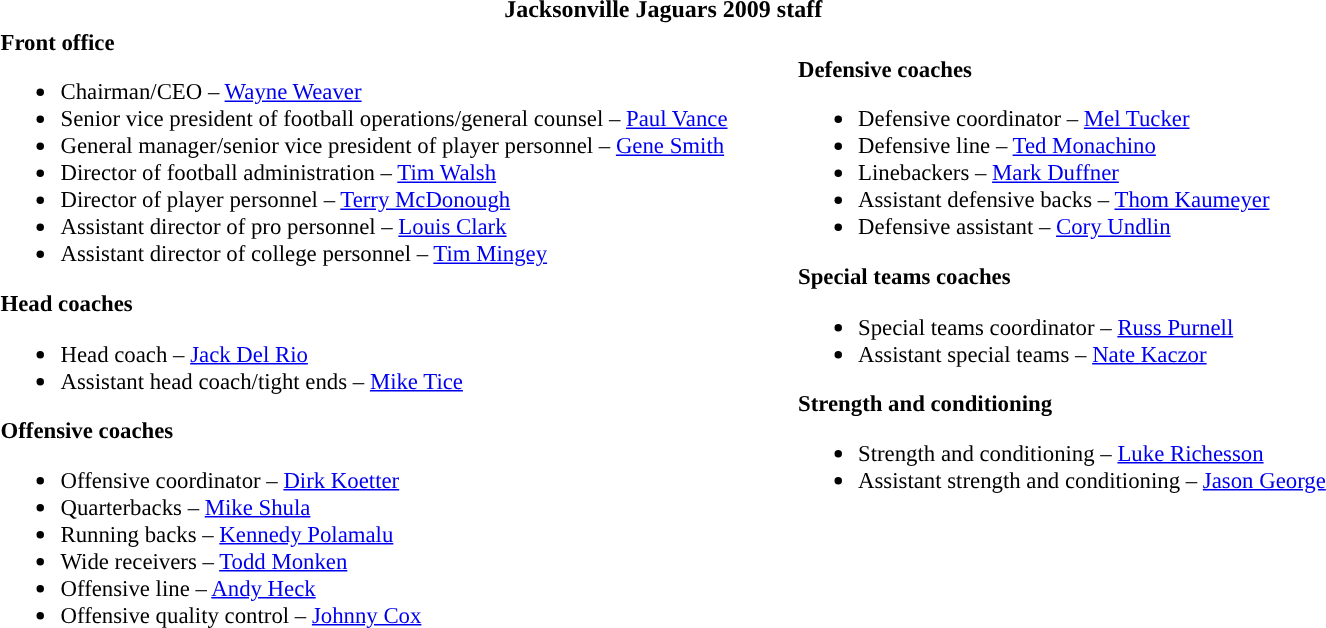<table class="toccolours" style="text-align: left;">
<tr>
<th colspan="7" style="text-align:center; ">Jacksonville Jaguars 2009 staff</th>
</tr>
<tr>
<td style="font-size: 95%;" valign="top"><strong>Front office</strong><br><ul><li>Chairman/CEO – <a href='#'>Wayne Weaver</a></li><li>Senior vice president of football operations/general counsel – <a href='#'>Paul Vance</a></li><li>General manager/senior vice president of player personnel – <a href='#'>Gene Smith</a></li><li>Director of football administration – <a href='#'>Tim Walsh</a></li><li>Director of player personnel – <a href='#'>Terry McDonough</a></li><li>Assistant director of pro personnel – <a href='#'>Louis Clark</a></li><li>Assistant director of college personnel – <a href='#'>Tim Mingey</a></li></ul><strong>Head coaches</strong><ul><li>Head coach – <a href='#'>Jack Del Rio</a></li><li>Assistant head coach/tight ends – <a href='#'>Mike Tice</a></li></ul><strong>Offensive coaches</strong><ul><li>Offensive coordinator – <a href='#'>Dirk Koetter</a></li><li>Quarterbacks – <a href='#'>Mike Shula</a></li><li>Running backs – <a href='#'>Kennedy Polamalu</a></li><li>Wide receivers – <a href='#'>Todd Monken</a></li><li>Offensive line – <a href='#'>Andy Heck</a></li><li>Offensive quality control – <a href='#'>Johnny Cox</a></li></ul></td>
<td width="35"> </td>
<td valign="top"></td>
<td style="font-size: 95%;" valign="top"><br><strong>Defensive coaches</strong><ul><li>Defensive coordinator – <a href='#'>Mel Tucker</a></li><li>Defensive line – <a href='#'>Ted Monachino</a></li><li>Linebackers – <a href='#'>Mark Duffner</a></li><li>Assistant defensive backs – <a href='#'>Thom Kaumeyer</a></li><li>Defensive assistant – <a href='#'>Cory Undlin</a></li></ul><strong>Special teams coaches</strong><ul><li>Special teams coordinator – <a href='#'>Russ Purnell</a></li><li>Assistant special teams – <a href='#'>Nate Kaczor</a></li></ul><strong>Strength and conditioning</strong><ul><li>Strength and conditioning – <a href='#'>Luke Richesson</a></li><li>Assistant strength and conditioning – <a href='#'>Jason George</a></li></ul></td>
</tr>
</table>
